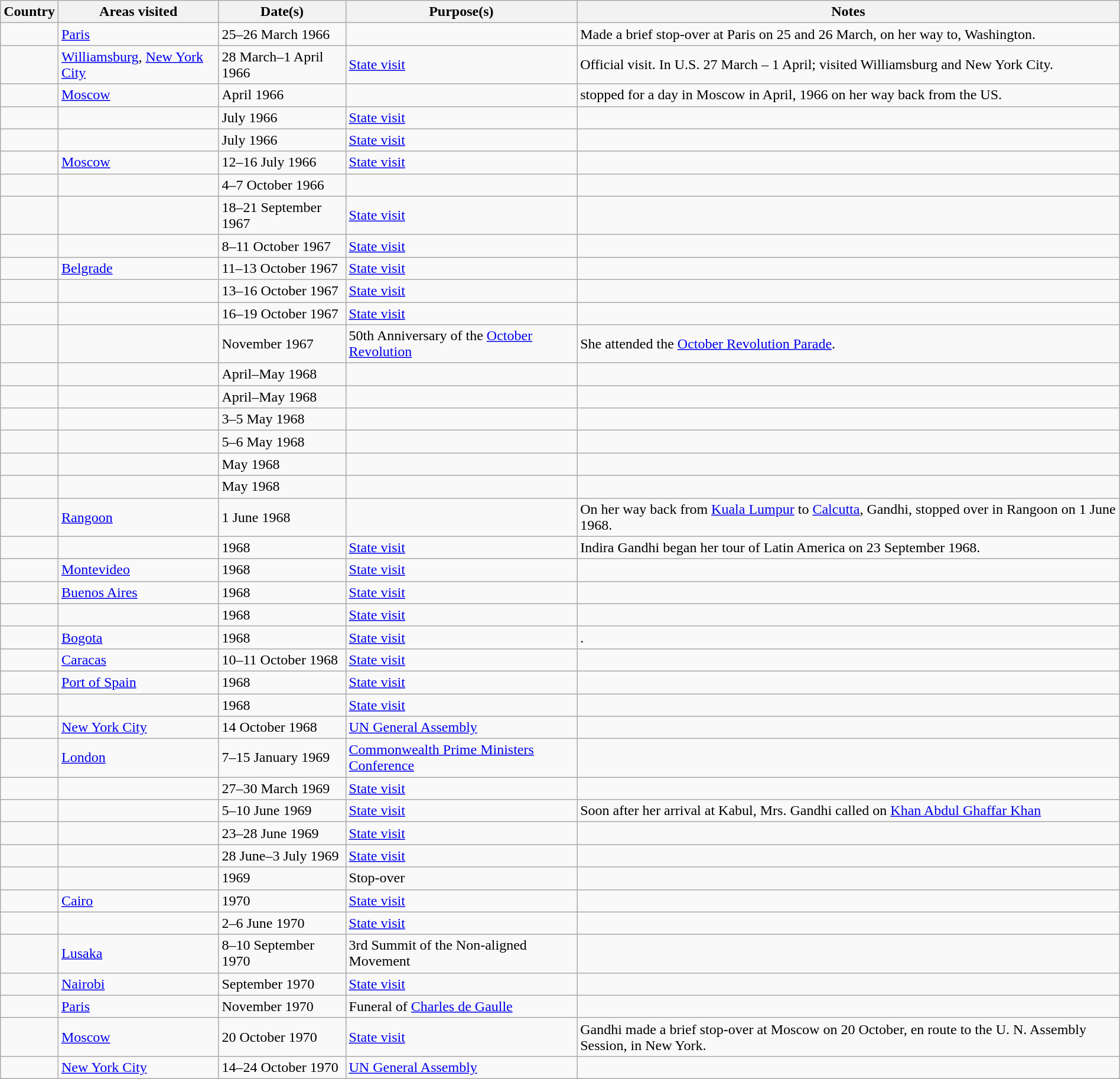<table style="margin: 1em auto 1em auto" class="wikitable outercollapse sortable">
<tr>
<th>Country</th>
<th>Areas visited</th>
<th>Date(s)</th>
<th>Purpose(s)</th>
<th>Notes</th>
</tr>
<tr>
<td></td>
<td><a href='#'>Paris</a></td>
<td>25–26 March 1966</td>
<td></td>
<td>Made a brief stop-over at Paris on 25 and 26 March, on her way to, Washington.</td>
</tr>
<tr>
<td></td>
<td><a href='#'>Williamsburg</a>, <a href='#'>New York City</a></td>
<td>28 March–1 April 1966</td>
<td><a href='#'>State visit</a></td>
<td>Official visit. In U.S. 27 March – 1 April; visited Williamsburg and New York City.</td>
</tr>
<tr>
<td></td>
<td><a href='#'>Moscow</a></td>
<td>April 1966</td>
<td></td>
<td>stopped for a day in Moscow in April, 1966 on her way back from the US.</td>
</tr>
<tr>
<td></td>
<td></td>
<td>July 1966</td>
<td><a href='#'>State visit</a></td>
<td></td>
</tr>
<tr>
<td></td>
<td></td>
<td>July 1966</td>
<td><a href='#'>State visit</a></td>
<td></td>
</tr>
<tr>
<td></td>
<td><a href='#'>Moscow</a></td>
<td>12–16 July 1966</td>
<td><a href='#'>State visit</a></td>
<td></td>
</tr>
<tr>
<td></td>
<td></td>
<td>4–7 October 1966</td>
<td></td>
<td></td>
</tr>
<tr>
<td></td>
<td></td>
<td>18–21 September 1967</td>
<td><a href='#'>State visit</a></td>
<td></td>
</tr>
<tr>
<td></td>
<td></td>
<td>8–11 October 1967</td>
<td><a href='#'>State visit</a></td>
<td></td>
</tr>
<tr>
<td></td>
<td><a href='#'>Belgrade</a></td>
<td>11–13 October 1967</td>
<td><a href='#'>State visit</a></td>
<td></td>
</tr>
<tr>
<td></td>
<td></td>
<td>13–16 October 1967</td>
<td><a href='#'>State visit</a></td>
<td></td>
</tr>
<tr>
<td></td>
<td></td>
<td>16–19 October 1967</td>
<td><a href='#'>State visit</a></td>
<td></td>
</tr>
<tr>
<td></td>
<td></td>
<td>November 1967</td>
<td>50th Anniversary of the <a href='#'>October Revolution</a></td>
<td>She attended the <a href='#'>October Revolution Parade</a>.</td>
</tr>
<tr>
<td></td>
<td></td>
<td>April–May 1968</td>
<td></td>
<td></td>
</tr>
<tr>
<td></td>
<td></td>
<td>April–May 1968</td>
<td></td>
<td></td>
</tr>
<tr>
<td></td>
<td></td>
<td>3–5 May 1968</td>
<td></td>
<td></td>
</tr>
<tr>
<td></td>
<td></td>
<td>5–6 May 1968</td>
<td></td>
<td></td>
</tr>
<tr>
<td></td>
<td></td>
<td>May 1968</td>
<td></td>
<td></td>
</tr>
<tr>
<td></td>
<td></td>
<td>May 1968</td>
<td></td>
<td></td>
</tr>
<tr>
<td></td>
<td><a href='#'>Rangoon</a></td>
<td>1 June 1968</td>
<td></td>
<td>On her way back from <a href='#'>Kuala Lumpur</a> to <a href='#'>Calcutta</a>, Gandhi, stopped over in Rangoon on 1 June 1968.</td>
</tr>
<tr>
<td></td>
<td></td>
<td>1968</td>
<td><a href='#'>State visit</a></td>
<td>Indira Gandhi began her tour of Latin America on 23 September 1968.</td>
</tr>
<tr>
<td></td>
<td><a href='#'>Montevideo</a></td>
<td>1968</td>
<td><a href='#'>State visit</a></td>
<td></td>
</tr>
<tr>
<td></td>
<td><a href='#'>Buenos Aires</a></td>
<td>1968</td>
<td><a href='#'>State visit</a></td>
<td></td>
</tr>
<tr>
<td></td>
<td></td>
<td>1968</td>
<td><a href='#'>State visit</a></td>
<td></td>
</tr>
<tr>
<td></td>
<td><a href='#'>Bogota</a></td>
<td>1968</td>
<td><a href='#'>State visit</a></td>
<td>.</td>
</tr>
<tr>
<td></td>
<td><a href='#'>Caracas</a></td>
<td>10–11 October 1968</td>
<td><a href='#'>State visit</a></td>
<td></td>
</tr>
<tr>
<td></td>
<td><a href='#'>Port of Spain</a></td>
<td>1968</td>
<td><a href='#'>State visit</a></td>
<td></td>
</tr>
<tr>
<td></td>
<td></td>
<td>1968</td>
<td><a href='#'>State visit</a></td>
<td></td>
</tr>
<tr>
<td></td>
<td><a href='#'>New York City</a></td>
<td>14 October 1968</td>
<td><a href='#'>UN General Assembly</a></td>
<td></td>
</tr>
<tr>
<td></td>
<td><a href='#'>London</a></td>
<td>7–15 January 1969</td>
<td><a href='#'>Commonwealth Prime Ministers Conference</a></td>
<td></td>
</tr>
<tr>
<td></td>
<td></td>
<td>27–30 March 1969</td>
<td><a href='#'>State visit</a></td>
<td></td>
</tr>
<tr>
<td></td>
<td></td>
<td>5–10 June 1969</td>
<td><a href='#'>State visit</a></td>
<td> Soon after her arrival at Kabul, Mrs. Gandhi called on <a href='#'>Khan Abdul Ghaffar Khan</a></td>
</tr>
<tr>
<td></td>
<td></td>
<td>23–28 June 1969</td>
<td><a href='#'>State visit</a></td>
<td></td>
</tr>
<tr>
<td></td>
<td></td>
<td>28 June–3 July 1969</td>
<td><a href='#'>State visit</a></td>
<td></td>
</tr>
<tr>
<td></td>
<td></td>
<td>1969</td>
<td>Stop-over</td>
<td></td>
</tr>
<tr>
<td></td>
<td><a href='#'>Cairo</a></td>
<td>1970</td>
<td><a href='#'>State visit</a></td>
<td></td>
</tr>
<tr>
<td></td>
<td></td>
<td>2–6 June 1970</td>
<td><a href='#'>State visit</a></td>
<td></td>
</tr>
<tr>
<td></td>
<td><a href='#'>Lusaka</a></td>
<td>8–10 September 1970</td>
<td>3rd Summit of the Non-aligned Movement</td>
<td></td>
</tr>
<tr>
<td></td>
<td><a href='#'>Nairobi</a></td>
<td>September 1970</td>
<td><a href='#'>State visit</a></td>
<td></td>
</tr>
<tr>
<td></td>
<td><a href='#'>Paris</a></td>
<td>November 1970</td>
<td>Funeral of <a href='#'>Charles de Gaulle</a></td>
<td></td>
</tr>
<tr>
<td></td>
<td><a href='#'>Moscow</a></td>
<td>20 October 1970</td>
<td><a href='#'>State visit</a></td>
<td>Gandhi made a brief stop-over at Moscow on 20 October, en route to the U. N.  Assembly Session, in New York.</td>
</tr>
<tr>
<td></td>
<td><a href='#'>New York City</a></td>
<td>14–24 October 1970</td>
<td><a href='#'>UN General Assembly</a></td>
<td></td>
</tr>
</table>
